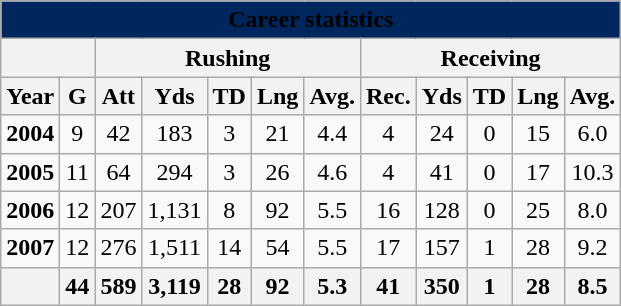<table class="wikitable">
<tr bgcolor="#00275D">
<td colspan="12" align="center"><span><strong>Career statistics</strong></span></td>
</tr>
<tr>
<th colspan="2" align="center"></th>
<th colspan="5" align="center"><strong>Rushing</strong></th>
<th colspan="5" align="center"><strong>Receiving</strong></th>
</tr>
<tr align="center">
<th>Year</th>
<th>G</th>
<th>Att</th>
<th>Yds</th>
<th>TD</th>
<th>Lng</th>
<th>Avg.</th>
<th>Rec.</th>
<th>Yds</th>
<th>TD</th>
<th>Lng</th>
<th>Avg.</th>
</tr>
<tr align="center">
<td><strong>2004</strong></td>
<td>9</td>
<td>42</td>
<td>183</td>
<td>3</td>
<td>21</td>
<td>4.4</td>
<td>4</td>
<td>24</td>
<td>0</td>
<td>15</td>
<td>6.0</td>
</tr>
<tr align="center">
<td><strong>2005</strong></td>
<td>11</td>
<td>64</td>
<td>294</td>
<td>3</td>
<td>26</td>
<td>4.6</td>
<td>4</td>
<td>41</td>
<td>0</td>
<td>17</td>
<td>10.3</td>
</tr>
<tr align="center">
<td><strong>2006</strong></td>
<td>12</td>
<td>207</td>
<td>1,131</td>
<td>8</td>
<td>92</td>
<td>5.5</td>
<td>16</td>
<td>128</td>
<td>0</td>
<td>25</td>
<td>8.0</td>
</tr>
<tr align="center">
<td><strong>2007</strong></td>
<td>12</td>
<td>276</td>
<td>1,511</td>
<td>14</td>
<td>54</td>
<td>5.5</td>
<td>17</td>
<td>157</td>
<td>1</td>
<td>28</td>
<td>9.2</td>
</tr>
<tr align="center">
<th><strong></strong></th>
<th>44</th>
<th>589</th>
<th>3,119</th>
<th>28</th>
<th>92</th>
<th>5.3</th>
<th>41</th>
<th>350</th>
<th>1</th>
<th>28</th>
<th>8.5</th>
</tr>
</table>
